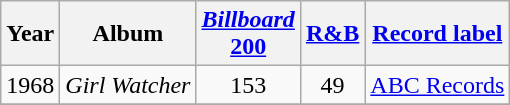<table class="wikitable" style=text-align:center;>
<tr>
<th>Year</th>
<th>Album</th>
<th><a href='#'><em>Billboard</em><br>200</a></th>
<th><a href='#'>R&B</a></th>
<th><a href='#'>Record label</a></th>
</tr>
<tr>
<td>1968</td>
<td align=left><em>Girl Watcher</em></td>
<td>153</td>
<td>49</td>
<td rowspan="1"><a href='#'>ABC Records</a></td>
</tr>
<tr>
</tr>
</table>
